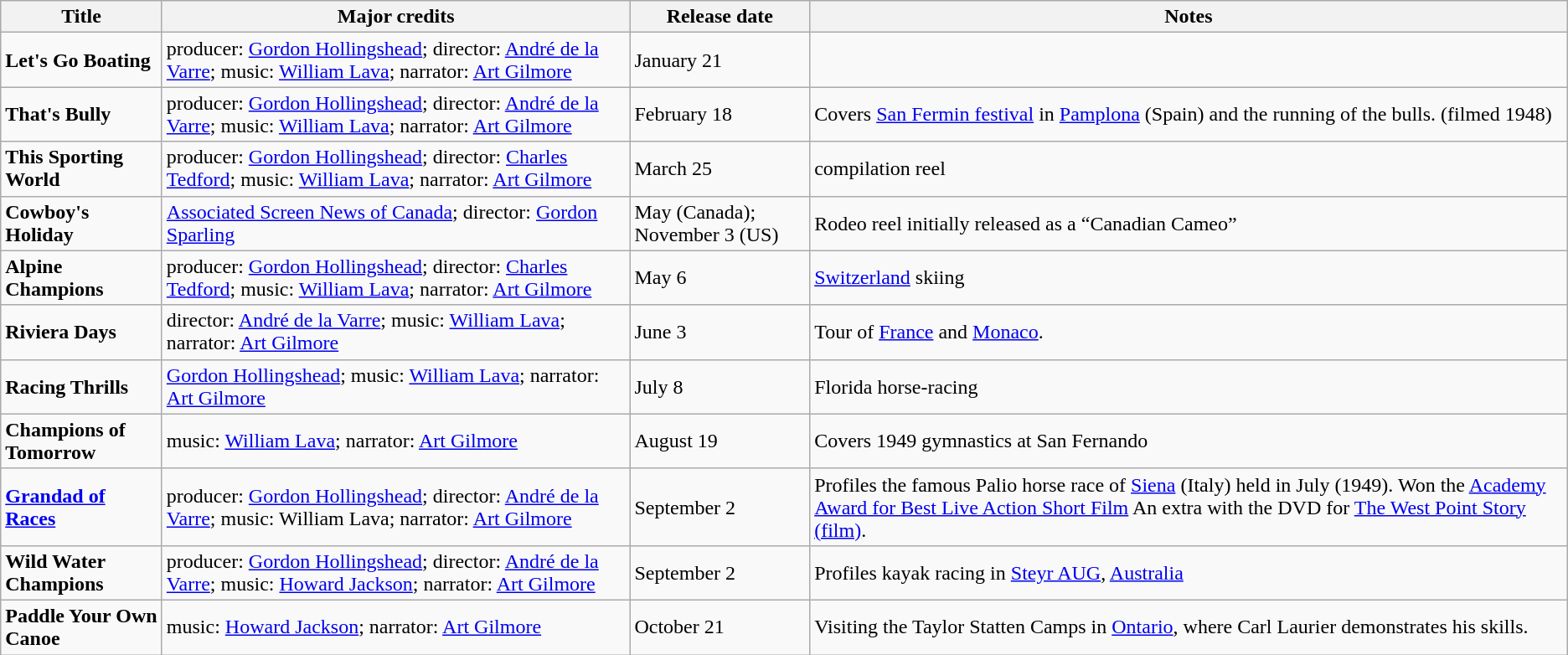<table class="wikitable sortable" border="1">
<tr>
<th>Title</th>
<th>Major credits</th>
<th>Release date</th>
<th>Notes</th>
</tr>
<tr>
<td><strong>Let's Go Boating</strong></td>
<td>producer: <a href='#'>Gordon Hollingshead</a>; director: <a href='#'>André de la Varre</a>; music: <a href='#'>William Lava</a>; narrator: <a href='#'>Art Gilmore</a></td>
<td>January 21</td>
<td></td>
</tr>
<tr>
<td><strong>That's Bully</strong></td>
<td>producer: <a href='#'>Gordon Hollingshead</a>; director: <a href='#'>André de la Varre</a>; music: <a href='#'>William Lava</a>; narrator: <a href='#'>Art Gilmore</a></td>
<td>February 18</td>
<td>Covers <a href='#'>San Fermin festival</a> in <a href='#'>Pamplona</a> (Spain) and the running of the bulls. (filmed 1948)</td>
</tr>
<tr>
<td><strong>This Sporting World</strong></td>
<td>producer: <a href='#'>Gordon Hollingshead</a>; director: <a href='#'>Charles Tedford</a>; music: <a href='#'>William Lava</a>; narrator: <a href='#'>Art Gilmore</a></td>
<td>March 25</td>
<td>compilation reel</td>
</tr>
<tr>
<td><strong>Cowboy's Holiday</strong></td>
<td><a href='#'>Associated Screen News of Canada</a>; director: <a href='#'>Gordon Sparling</a></td>
<td>May (Canada); November 3 (US)</td>
<td>Rodeo reel initially released as a “Canadian Cameo”</td>
</tr>
<tr>
<td><strong>Alpine Champions</strong></td>
<td>producer: <a href='#'>Gordon Hollingshead</a>; director: <a href='#'>Charles Tedford</a>; music: <a href='#'>William Lava</a>; narrator: <a href='#'>Art Gilmore</a></td>
<td>May 6</td>
<td><a href='#'>Switzerland</a> skiing</td>
</tr>
<tr>
<td><strong>Riviera Days</strong></td>
<td>director: <a href='#'>André de la Varre</a>; music: <a href='#'>William Lava</a>; narrator: <a href='#'>Art Gilmore</a></td>
<td>June 3</td>
<td>Tour of <a href='#'>France</a> and <a href='#'>Monaco</a>.</td>
</tr>
<tr>
<td><strong>Racing Thrills</strong></td>
<td><a href='#'>Gordon Hollingshead</a>; music: <a href='#'>William Lava</a>; narrator: <a href='#'>Art Gilmore</a></td>
<td>July 8</td>
<td>Florida horse-racing</td>
</tr>
<tr>
<td><strong>Champions of Tomorrow</strong></td>
<td>music: <a href='#'>William Lava</a>; narrator: <a href='#'>Art Gilmore</a></td>
<td>August 19</td>
<td>Covers 1949 gymnastics at San Fernando</td>
</tr>
<tr>
<td><strong><a href='#'>Grandad of Races</a></strong></td>
<td>producer: <a href='#'>Gordon Hollingshead</a>; director: <a href='#'>André de la Varre</a>; music: William Lava; narrator: <a href='#'>Art Gilmore</a></td>
<td>September 2</td>
<td>Profiles the famous Palio horse race of <a href='#'>Siena</a> (Italy) held in July (1949). Won the <a href='#'>Academy Award for Best Live Action Short Film</a> An extra with the DVD for <a href='#'>The West Point Story (film)</a>.</td>
</tr>
<tr>
<td><strong>Wild Water Champions</strong></td>
<td>producer: <a href='#'>Gordon Hollingshead</a>; director: <a href='#'>André de la Varre</a>; music: <a href='#'>Howard Jackson</a>; narrator: <a href='#'>Art Gilmore</a></td>
<td>September 2</td>
<td>Profiles kayak racing in <a href='#'>Steyr AUG</a>, <a href='#'>Australia</a></td>
</tr>
<tr>
<td><strong>Paddle Your Own Canoe</strong></td>
<td>music: <a href='#'>Howard Jackson</a>; narrator: <a href='#'>Art Gilmore</a></td>
<td>October  21</td>
<td>Visiting the Taylor Statten Camps in <a href='#'>Ontario</a>, where Carl Laurier demonstrates his skills.</td>
</tr>
</table>
